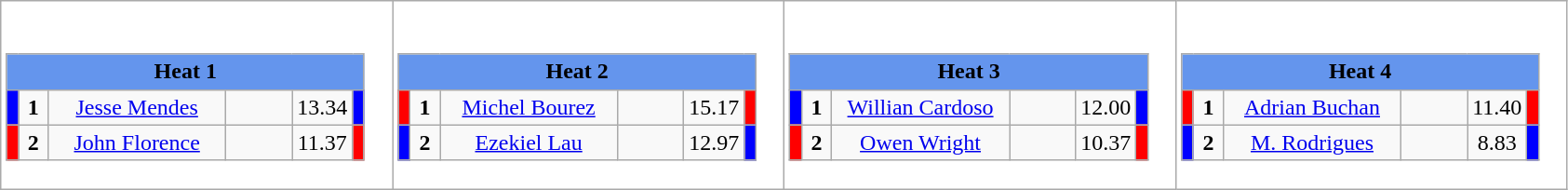<table class="wikitable" style="background:#fff;">
<tr>
<td><br><table class="wikitable">
<tr>
<td colspan="6"  style="text-align:center; background:#6495ed;"><strong>Heat 1</strong></td>
</tr>
<tr>
<td style="width:01px; background: #00f;"></td>
<td style="width:14px; text-align:center;"><strong>1</strong></td>
<td style="width:120px; text-align:center;"><a href='#'>Jesse Mendes</a></td>
<td style="width:40px; text-align:center;"></td>
<td style="width:20px; text-align:center;">13.34</td>
<td style="width:01px; background: #00f;"></td>
</tr>
<tr>
<td style="width:01px; background: #f00;"></td>
<td style="width:14px; text-align:center;"><strong>2</strong></td>
<td style="width:120px; text-align:center;"><a href='#'>John Florence</a></td>
<td style="width:40px; text-align:center;"></td>
<td style="width:20px; text-align:center;">11.37</td>
<td style="width:01px; background: #f00;"></td>
</tr>
</table>
</td>
<td><br><table class="wikitable">
<tr>
<td colspan="6"  style="text-align:center; background:#6495ed;"><strong>Heat 2</strong></td>
</tr>
<tr>
<td style="width:01px; background: #f00;"></td>
<td style="width:14px; text-align:center;"><strong>1</strong></td>
<td style="width:120px; text-align:center;"><a href='#'>Michel Bourez</a></td>
<td style="width:40px; text-align:center;"></td>
<td style="width:20px; text-align:center;">15.17</td>
<td style="width:01px; background: #f00;"></td>
</tr>
<tr>
<td style="width:01px; background: #00f;"></td>
<td style="width:14px; text-align:center;"><strong>2</strong></td>
<td style="width:120px; text-align:center;"><a href='#'>Ezekiel Lau</a></td>
<td style="width:40px; text-align:center;"></td>
<td style="width:20px; text-align:center;">12.97</td>
<td style="width:01px; background: #00f;"></td>
</tr>
</table>
</td>
<td><br><table class="wikitable">
<tr>
<td colspan="6"  style="text-align:center; background:#6495ed;"><strong>Heat 3</strong></td>
</tr>
<tr>
<td style="width:01px; background: #00f;"></td>
<td style="width:14px; text-align:center;"><strong>1</strong></td>
<td style="width:120px; text-align:center;"><a href='#'>Willian Cardoso</a></td>
<td style="width:40px; text-align:center;"></td>
<td style="width:20px; text-align:center;">12.00</td>
<td style="width:01px; background: #00f;"></td>
</tr>
<tr>
<td style="width:01px; background: #f00;"></td>
<td style="width:14px; text-align:center;"><strong>2</strong></td>
<td style="width:120px; text-align:center;"><a href='#'>Owen Wright</a></td>
<td style="width:40px; text-align:center;"></td>
<td style="width:20px; text-align:center;">10.37</td>
<td style="width:01px; background: #f00;"></td>
</tr>
</table>
</td>
<td><br><table class="wikitable">
<tr>
<td colspan="6"  style="text-align:center; background:#6495ed;"><strong>Heat 4</strong></td>
</tr>
<tr>
<td style="width:01px; background: #f00;"></td>
<td style="width:14px; text-align:center;"><strong>1</strong></td>
<td style="width:120px; text-align:center;"><a href='#'>Adrian Buchan</a></td>
<td style="width:40px; text-align:center;"></td>
<td style="width:20px; text-align:center;">11.40</td>
<td style="width:01px; background: #f00;"></td>
</tr>
<tr>
<td style="width:01px; background: #00f;"></td>
<td style="width:14px; text-align:center;"><strong>2</strong></td>
<td style="width:120px; text-align:center;"><a href='#'>M. Rodrigues</a></td>
<td style="width:40px; text-align:center;"></td>
<td style="width:20px; text-align:center;">8.83</td>
<td style="width:01px; background: #00f;"></td>
</tr>
</table>
</td>
</tr>
</table>
